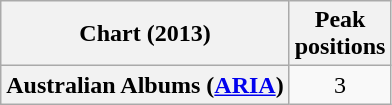<table class="wikitable sortable plainrowheaders" style="text-align:center">
<tr>
<th scope="col">Chart (2013)</th>
<th scope="col">Peak<br>positions</th>
</tr>
<tr>
<th scope="row">Australian Albums (<a href='#'>ARIA</a>)</th>
<td>3</td>
</tr>
</table>
